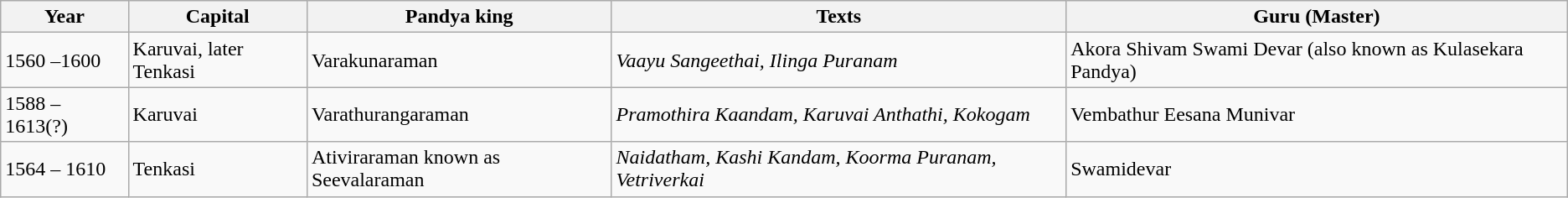<table class="wikitable">
<tr>
<th>Year</th>
<th>Capital</th>
<th>Pandya king</th>
<th>Texts</th>
<th>Guru (Master)</th>
</tr>
<tr>
<td>1560 –1600</td>
<td>Karuvai, later Tenkasi</td>
<td>Varakunaraman</td>
<td><em>Vaayu Sangeethai, Ilinga Puranam</em></td>
<td>Akora Shivam Swami Devar (also known as Kulasekara Pandya)</td>
</tr>
<tr>
<td>1588 – 1613(?)</td>
<td>Karuvai</td>
<td>Varathurangaraman</td>
<td><em>Pramothira Kaandam, Karuvai Anthathi, Kokogam</em></td>
<td>Vembathur Eesana Munivar</td>
</tr>
<tr>
<td>1564 – 1610</td>
<td>Tenkasi</td>
<td>Ativiraraman known as Seevalaraman</td>
<td><em>Naidatham, Kashi Kandam, Koorma Puranam, Vetriverkai</em></td>
<td>Swamidevar</td>
</tr>
</table>
